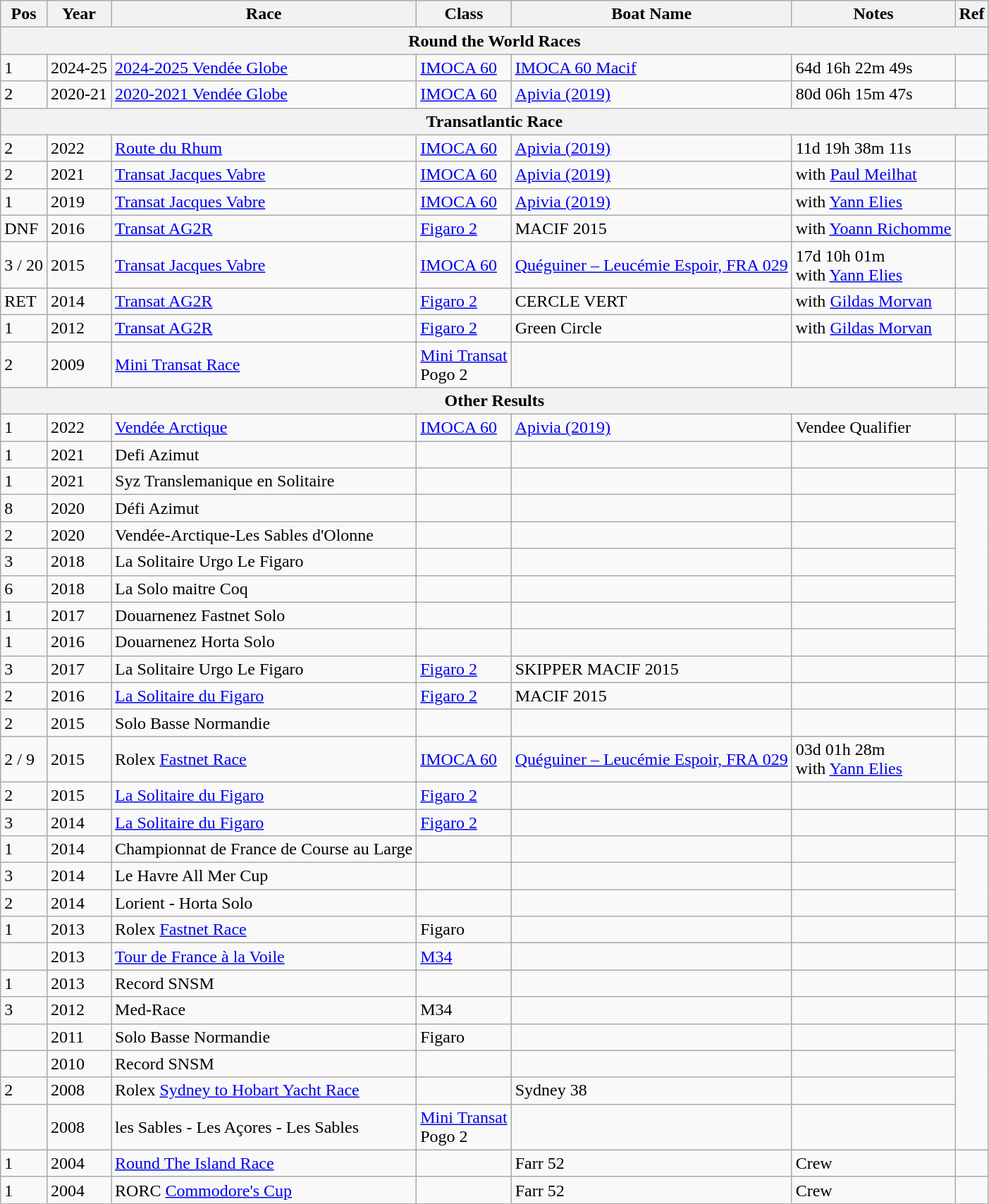<table class="wikitable sortable">
<tr>
<th>Pos</th>
<th>Year</th>
<th>Race</th>
<th>Class</th>
<th>Boat Name</th>
<th>Notes</th>
<th>Ref</th>
</tr>
<tr>
<th colspan = 7><strong>Round the World Races</strong></th>
</tr>
<tr>
<td>1</td>
<td>2024-25</td>
<td><a href='#'>2024-2025 Vendée Globe</a></td>
<td><a href='#'>IMOCA 60</a></td>
<td><a href='#'>IMOCA 60 Macif</a></td>
<td>64d 16h 22m 49s</td>
<td></td>
</tr>
<tr>
<td>2</td>
<td>2020-21</td>
<td><a href='#'>2020-2021 Vendée Globe</a></td>
<td><a href='#'>IMOCA 60</a></td>
<td><a href='#'>Apivia (2019)</a></td>
<td>80d 06h 15m 47s</td>
<td></td>
</tr>
<tr>
<th colspan = 7><strong>Transatlantic Race</strong></th>
</tr>
<tr>
<td>2</td>
<td>2022</td>
<td><a href='#'>Route du Rhum</a></td>
<td><a href='#'>IMOCA 60</a></td>
<td><a href='#'>Apivia (2019)</a></td>
<td>11d 19h 38m 11s</td>
<td></td>
</tr>
<tr>
<td>2</td>
<td>2021</td>
<td><a href='#'>Transat Jacques Vabre</a></td>
<td><a href='#'>IMOCA 60</a></td>
<td><a href='#'>Apivia (2019)</a></td>
<td>with <a href='#'>Paul Meilhat</a></td>
<td></td>
</tr>
<tr>
<td>1</td>
<td>2019</td>
<td><a href='#'>Transat Jacques Vabre</a></td>
<td><a href='#'>IMOCA 60</a></td>
<td><a href='#'>Apivia (2019)</a></td>
<td>with <a href='#'>Yann Elies</a></td>
<td></td>
</tr>
<tr>
<td>DNF</td>
<td>2016</td>
<td><a href='#'>Transat AG2R</a></td>
<td><a href='#'>Figaro 2</a></td>
<td>MACIF 2015</td>
<td>with <a href='#'>Yoann Richomme</a></td>
<td></td>
</tr>
<tr>
<td>3 / 20</td>
<td>2015</td>
<td><a href='#'>Transat Jacques Vabre</a></td>
<td><a href='#'>IMOCA 60</a></td>
<td><a href='#'>Quéguiner – Leucémie Espoir, FRA 029</a></td>
<td>17d 10h 01m<br>with <a href='#'>Yann Elies</a></td>
<td></td>
</tr>
<tr>
<td>RET</td>
<td>2014</td>
<td><a href='#'>Transat AG2R</a></td>
<td><a href='#'>Figaro 2</a></td>
<td>CERCLE VERT</td>
<td>with <a href='#'>Gildas Morvan</a></td>
<td></td>
</tr>
<tr>
<td>1</td>
<td>2012</td>
<td><a href='#'>Transat AG2R</a></td>
<td><a href='#'>Figaro 2</a></td>
<td>Green Circle</td>
<td>with <a href='#'>Gildas Morvan</a></td>
<td></td>
</tr>
<tr>
<td>2</td>
<td>2009</td>
<td><a href='#'>Mini Transat Race</a></td>
<td><a href='#'>Mini Transat</a><br>Pogo 2</td>
<td></td>
<td></td>
<td></td>
</tr>
<tr>
<th colspan = 7><strong>Other Results</strong></th>
</tr>
<tr>
<td>1</td>
<td>2022</td>
<td><a href='#'>Vendée Arctique</a></td>
<td><a href='#'>IMOCA 60</a></td>
<td><a href='#'>Apivia (2019)</a></td>
<td>Vendee Qualifier</td>
<td></td>
</tr>
<tr>
<td>1</td>
<td>2021</td>
<td>Defi Azimut</td>
<td></td>
<td></td>
<td></td>
<td></td>
</tr>
<tr>
<td>1</td>
<td>2021</td>
<td>Syz Translemanique en Solitaire</td>
<td></td>
<td></td>
<td></td>
</tr>
<tr>
<td>8</td>
<td>2020</td>
<td>Défi Azimut</td>
<td></td>
<td></td>
<td></td>
</tr>
<tr>
<td>2</td>
<td>2020</td>
<td>Vendée-Arctique-Les Sables d'Olonne</td>
<td></td>
<td></td>
<td></td>
</tr>
<tr>
<td>3</td>
<td>2018</td>
<td>La Solitaire Urgo Le Figaro</td>
<td></td>
<td></td>
<td></td>
</tr>
<tr>
<td>6</td>
<td>2018</td>
<td>La Solo maitre Coq</td>
<td></td>
<td></td>
<td></td>
</tr>
<tr>
<td>1</td>
<td>2017</td>
<td>Douarnenez Fastnet Solo</td>
<td></td>
<td></td>
<td></td>
</tr>
<tr>
<td>1</td>
<td>2016</td>
<td>Douarnenez Horta Solo</td>
<td></td>
<td></td>
<td></td>
</tr>
<tr>
<td>3</td>
<td>2017</td>
<td>La Solitaire Urgo Le Figaro</td>
<td><a href='#'>Figaro 2</a></td>
<td>SKIPPER MACIF 2015</td>
<td></td>
<td></td>
</tr>
<tr>
<td>2</td>
<td>2016</td>
<td><a href='#'>La Solitaire du Figaro</a></td>
<td><a href='#'>Figaro 2</a></td>
<td>MACIF 2015</td>
<td></td>
<td></td>
</tr>
<tr>
<td>2</td>
<td>2015</td>
<td>Solo Basse Normandie</td>
<td></td>
<td></td>
<td></td>
</tr>
<tr>
<td>2 / 9</td>
<td>2015</td>
<td>Rolex <a href='#'>Fastnet Race</a></td>
<td><a href='#'>IMOCA 60</a></td>
<td><a href='#'>Quéguiner – Leucémie Espoir, FRA 029</a></td>
<td>03d 01h 28m<br>with <a href='#'>Yann Elies</a></td>
<td></td>
</tr>
<tr>
<td>2</td>
<td>2015</td>
<td><a href='#'>La Solitaire du Figaro</a></td>
<td><a href='#'>Figaro 2</a></td>
<td></td>
<td></td>
<td></td>
</tr>
<tr>
<td>3</td>
<td>2014</td>
<td><a href='#'>La Solitaire du Figaro</a></td>
<td><a href='#'>Figaro 2</a></td>
<td></td>
<td></td>
<td></td>
</tr>
<tr>
<td>1</td>
<td>2014</td>
<td>Championnat de France de Course au Large</td>
<td></td>
<td></td>
<td></td>
</tr>
<tr>
<td>3</td>
<td>2014</td>
<td>Le Havre All Mer Cup</td>
<td></td>
<td></td>
<td></td>
</tr>
<tr>
<td>2</td>
<td>2014</td>
<td>Lorient - Horta Solo</td>
<td></td>
<td></td>
<td></td>
</tr>
<tr>
<td>1</td>
<td>2013</td>
<td>Rolex <a href='#'>Fastnet Race</a></td>
<td>Figaro</td>
<td></td>
<td></td>
<td></td>
</tr>
<tr>
<td></td>
<td>2013</td>
<td><a href='#'>Tour de France à la Voile</a></td>
<td><a href='#'>M34</a></td>
<td></td>
<td></td>
<td></td>
</tr>
<tr>
<td>1</td>
<td>2013</td>
<td>Record SNSM</td>
<td></td>
<td></td>
<td></td>
</tr>
<tr>
<td>3</td>
<td>2012</td>
<td>Med-Race</td>
<td>M34</td>
<td></td>
<td></td>
<td></td>
</tr>
<tr>
<td></td>
<td>2011</td>
<td>Solo Basse Normandie</td>
<td>Figaro</td>
<td></td>
<td></td>
</tr>
<tr>
<td></td>
<td>2010</td>
<td>Record SNSM</td>
<td></td>
<td></td>
<td></td>
</tr>
<tr>
<td>2</td>
<td>2008</td>
<td>Rolex <a href='#'>Sydney to Hobart Yacht Race</a></td>
<td></td>
<td>Sydney 38</td>
<td></td>
</tr>
<tr>
<td></td>
<td>2008</td>
<td>les Sables - Les Açores - Les Sables</td>
<td><a href='#'>Mini Transat</a><br>Pogo 2</td>
<td></td>
<td></td>
</tr>
<tr>
<td>1</td>
<td>2004</td>
<td><a href='#'>Round The Island Race</a></td>
<td></td>
<td>Farr 52</td>
<td>Crew</td>
<td></td>
</tr>
<tr>
<td>1</td>
<td>2004</td>
<td>RORC <a href='#'>Commodore's Cup</a></td>
<td></td>
<td>Farr 52</td>
<td>Crew</td>
<td></td>
</tr>
<tr>
</tr>
</table>
